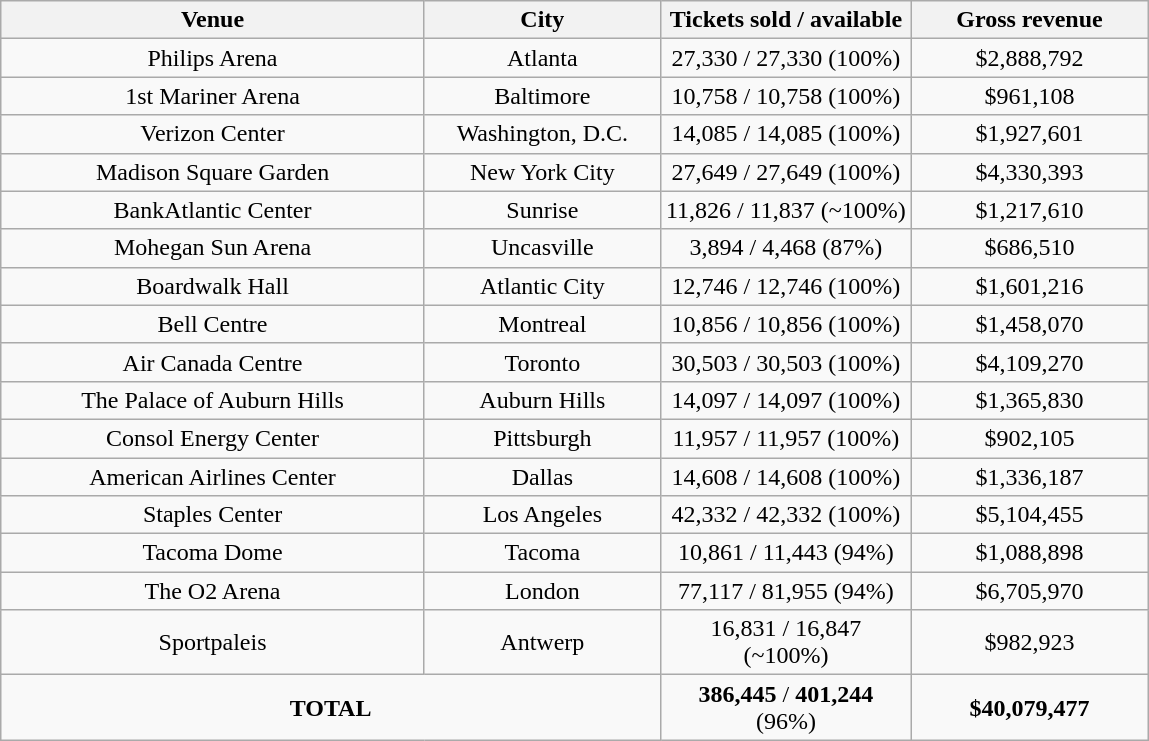<table class="wikitable" style="text-align:center;">
<tr>
<th style="width:275px;">Venue</th>
<th style="width:150px;">City</th>
<th style="width:160px;">Tickets sold / available</th>
<th style="width:150px;">Gross revenue</th>
</tr>
<tr>
<td>Philips Arena</td>
<td>Atlanta</td>
<td>27,330 / 27,330 (100%)</td>
<td>$2,888,792</td>
</tr>
<tr>
<td>1st Mariner Arena</td>
<td>Baltimore</td>
<td>10,758 / 10,758 (100%)</td>
<td>$961,108</td>
</tr>
<tr>
<td>Verizon Center</td>
<td>Washington, D.C.</td>
<td>14,085 / 14,085 (100%)</td>
<td>$1,927,601</td>
</tr>
<tr>
<td>Madison Square Garden</td>
<td>New York City</td>
<td>27,649 / 27,649 (100%)</td>
<td>$4,330,393</td>
</tr>
<tr>
<td>BankAtlantic Center</td>
<td>Sunrise</td>
<td>11,826 / 11,837 (~100%)</td>
<td>$1,217,610</td>
</tr>
<tr>
<td>Mohegan Sun Arena</td>
<td>Uncasville</td>
<td>3,894 / 4,468 (87%)</td>
<td>$686,510</td>
</tr>
<tr>
<td>Boardwalk Hall</td>
<td>Atlantic City</td>
<td>12,746 / 12,746 (100%)</td>
<td>$1,601,216</td>
</tr>
<tr>
<td>Bell Centre</td>
<td>Montreal</td>
<td>10,856 / 10,856 (100%)</td>
<td>$1,458,070</td>
</tr>
<tr>
<td>Air Canada Centre</td>
<td>Toronto</td>
<td>30,503 / 30,503 (100%)</td>
<td>$4,109,270</td>
</tr>
<tr>
<td>The Palace of Auburn Hills</td>
<td>Auburn Hills</td>
<td>14,097 / 14,097 (100%)</td>
<td>$1,365,830</td>
</tr>
<tr>
<td>Consol Energy Center</td>
<td>Pittsburgh</td>
<td>11,957 / 11,957 (100%)</td>
<td>$902,105</td>
</tr>
<tr>
<td>American Airlines Center</td>
<td>Dallas</td>
<td>14,608 / 14,608 (100%)</td>
<td>$1,336,187</td>
</tr>
<tr>
<td>Staples Center</td>
<td>Los Angeles</td>
<td>42,332 / 42,332 (100%)</td>
<td>$5,104,455</td>
</tr>
<tr>
<td>Tacoma Dome</td>
<td>Tacoma</td>
<td>10,861 / 11,443 (94%)</td>
<td>$1,088,898</td>
</tr>
<tr>
<td>The O2 Arena</td>
<td>London</td>
<td>77,117 / 81,955 (94%)</td>
<td>$6,705,970</td>
</tr>
<tr>
<td>Sportpaleis</td>
<td>Antwerp</td>
<td>16,831 / 16,847 (~100%)</td>
<td>$982,923</td>
</tr>
<tr>
<td colspan="2"><strong>TOTAL</strong></td>
<td><strong>386,445</strong> / <strong>401,244</strong> (96%)</td>
<td><strong>$40,079,477</strong></td>
</tr>
</table>
